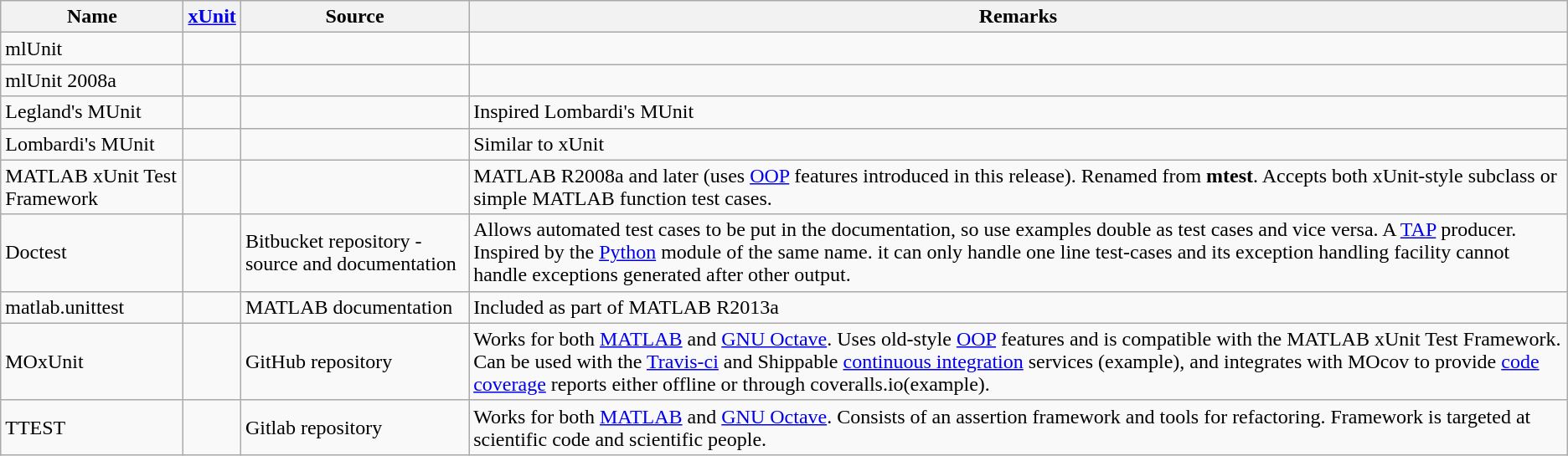<table class="wikitable sortable">
<tr>
<th>Name</th>
<th><a href='#'>xUnit</a></th>
<th>Source</th>
<th>Remarks</th>
</tr>
<tr>
<td>mlUnit</td>
<td></td>
<td></td>
<td></td>
</tr>
<tr>
<td>mlUnit 2008a</td>
<td></td>
<td></td>
<td></td>
</tr>
<tr>
<td>Legland's MUnit</td>
<td></td>
<td></td>
<td>Inspired Lombardi's MUnit</td>
</tr>
<tr>
<td>Lombardi's MUnit</td>
<td></td>
<td></td>
<td>Similar to xUnit</td>
</tr>
<tr>
<td>MATLAB xUnit Test Framework</td>
<td></td>
<td></td>
<td>MATLAB R2008a and later (uses <a href='#'>OOP</a> features introduced in this release). Renamed from <strong>mtest</strong>. Accepts both xUnit-style subclass or simple MATLAB function test cases.</td>
</tr>
<tr>
<td>Doctest</td>
<td></td>
<td>Bitbucket repository - source and documentation</td>
<td>Allows automated test cases to be put in the documentation, so use examples double as test cases and vice versa. A <a href='#'>TAP</a> producer. Inspired by the <a href='#'>Python</a> module of the same name.  it can only handle one line test-cases and its exception handling facility cannot handle exceptions generated after other output.</td>
</tr>
<tr>
<td>matlab.unittest</td>
<td></td>
<td>MATLAB documentation</td>
<td>Included as part of MATLAB R2013a</td>
</tr>
<tr>
<td>MOxUnit</td>
<td></td>
<td>GitHub repository</td>
<td>Works for both <a href='#'>MATLAB</a> and <a href='#'>GNU Octave</a>. Uses old-style <a href='#'>OOP</a> features and is compatible with the MATLAB xUnit Test Framework. Can be used with the <a href='#'>Travis-ci</a> and Shippable <a href='#'>continuous integration</a> services (example), and integrates with MOcov to provide <a href='#'>code coverage</a> reports either offline or through coveralls.io(example).</td>
</tr>
<tr>
<td>TTEST</td>
<td></td>
<td>Gitlab repository</td>
<td>Works for both <a href='#'>MATLAB</a> and <a href='#'>GNU Octave</a>. Consists of an assertion framework and tools for refactoring. Framework is targeted at scientific code and scientific people.</td>
</tr>
</table>
